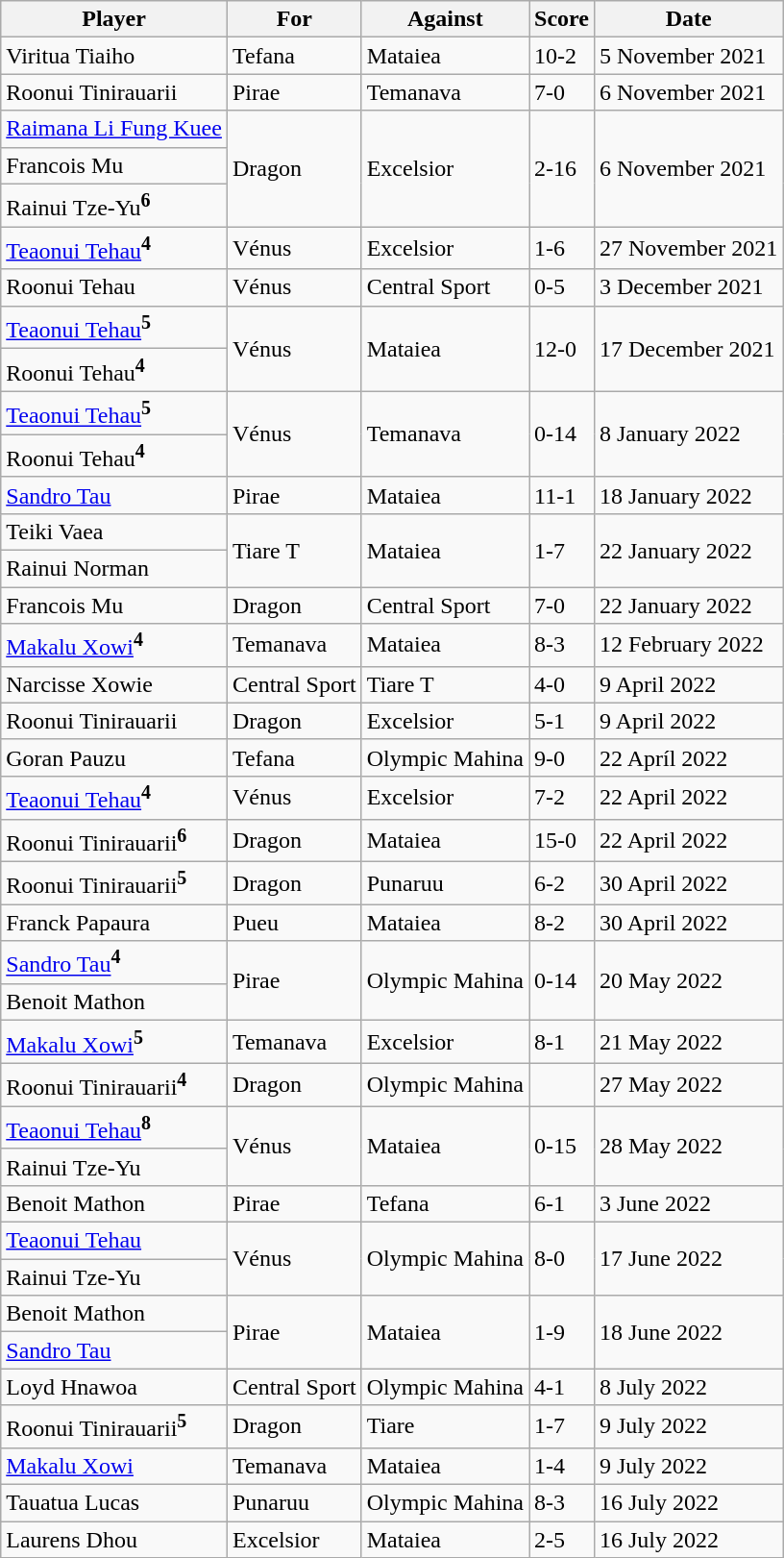<table class="wikitable">
<tr>
<th>Player</th>
<th>For</th>
<th>Against</th>
<th>Score</th>
<th>Date</th>
</tr>
<tr>
<td> Viritua Tiaiho</td>
<td>Tefana</td>
<td>Mataiea</td>
<td>10-2</td>
<td>5 November 2021</td>
</tr>
<tr>
<td> Roonui Tinirauarii</td>
<td>Pirae</td>
<td>Temanava</td>
<td>7-0</td>
<td>6 November 2021</td>
</tr>
<tr>
<td> <a href='#'>Raimana Li Fung Kuee</a></td>
<td rowspan=3>Dragon</td>
<td rowspan=3>Excelsior</td>
<td rowspan=3>2-16</td>
<td rowspan=3>6 November 2021</td>
</tr>
<tr>
<td> Francois Mu</td>
</tr>
<tr>
<td> Rainui Tze-Yu<sup><strong>6</strong></sup></td>
</tr>
<tr>
<td> <a href='#'>Teaonui Tehau</a><sup><strong>4</strong></sup></td>
<td>Vénus</td>
<td>Excelsior</td>
<td>1-6</td>
<td>27 November 2021</td>
</tr>
<tr>
<td> Roonui Tehau</td>
<td>Vénus</td>
<td>Central Sport</td>
<td>0-5</td>
<td>3 December 2021</td>
</tr>
<tr>
<td> <a href='#'>Teaonui Tehau</a><sup><strong>5</strong></sup></td>
<td rowspan=2>Vénus</td>
<td rowspan=2>Mataiea</td>
<td rowspan=2>12-0</td>
<td rowspan=2>17 December 2021</td>
</tr>
<tr>
<td> Roonui Tehau<sup><strong>4</strong></sup></td>
</tr>
<tr>
<td> <a href='#'>Teaonui Tehau</a><sup><strong>5</strong></sup></td>
<td rowspan=2>Vénus</td>
<td rowspan=2>Temanava</td>
<td rowspan=2>0-14</td>
<td rowspan=2>8 January 2022</td>
</tr>
<tr>
<td> Roonui Tehau<sup><strong>4</strong></sup></td>
</tr>
<tr>
<td> <a href='#'>Sandro Tau</a></td>
<td>Pirae</td>
<td>Mataiea</td>
<td>11-1</td>
<td>18 January 2022</td>
</tr>
<tr>
<td> Teiki Vaea</td>
<td rowspan=2>Tiare T</td>
<td rowspan=2>Mataiea</td>
<td rowspan=2>1-7</td>
<td rowspan=2>22 January 2022</td>
</tr>
<tr>
<td> Rainui Norman</td>
</tr>
<tr>
<td> Francois Mu</td>
<td>Dragon</td>
<td>Central Sport</td>
<td>7-0</td>
<td>22 January 2022</td>
</tr>
<tr>
<td> <a href='#'>Makalu Xowi</a><sup><strong>4</strong></sup></td>
<td>Temanava</td>
<td>Mataiea</td>
<td>8-3</td>
<td>12 February 2022</td>
</tr>
<tr>
<td> Narcisse Xowie</td>
<td>Central Sport</td>
<td>Tiare T</td>
<td>4-0</td>
<td>9 April 2022</td>
</tr>
<tr>
<td> Roonui Tinirauarii</td>
<td>Dragon</td>
<td>Excelsior</td>
<td>5-1</td>
<td>9 April 2022</td>
</tr>
<tr>
<td> Goran Pauzu</td>
<td>Tefana</td>
<td>Olympic Mahina</td>
<td>9-0</td>
<td>22 Apríl 2022</td>
</tr>
<tr>
<td> <a href='#'>Teaonui Tehau</a><sup><strong>4</strong></sup></td>
<td>Vénus</td>
<td>Excelsior</td>
<td>7-2</td>
<td>22 April 2022</td>
</tr>
<tr>
<td> Roonui Tinirauarii<sup><strong>6</strong></sup></td>
<td>Dragon</td>
<td>Mataiea</td>
<td>15-0</td>
<td>22 April 2022</td>
</tr>
<tr>
<td> Roonui Tinirauarii<sup><strong>5</strong></sup></td>
<td>Dragon</td>
<td>Punaruu</td>
<td>6-2</td>
<td>30 April 2022</td>
</tr>
<tr>
<td> Franck Papaura</td>
<td>Pueu</td>
<td>Mataiea</td>
<td>8-2</td>
<td>30 April 2022</td>
</tr>
<tr>
<td> <a href='#'>Sandro Tau</a><sup><strong>4</strong></sup></td>
<td rowspan=2>Pirae</td>
<td rowspan=2>Olympic Mahina</td>
<td rowspan=2>0-14</td>
<td rowspan=2>20 May 2022</td>
</tr>
<tr>
<td> Benoit Mathon</td>
</tr>
<tr>
<td> <a href='#'>Makalu Xowi</a><sup><strong>5</strong></sup></td>
<td>Temanava</td>
<td>Excelsior</td>
<td>8-1</td>
<td>21 May 2022</td>
</tr>
<tr>
<td> Roonui Tinirauarii<sup><strong>4</strong></sup></td>
<td>Dragon</td>
<td>Olympic Mahina</td>
<td></td>
<td>27 May 2022</td>
</tr>
<tr>
<td> <a href='#'>Teaonui Tehau</a><sup><strong>8</strong></sup></td>
<td rowspan=2>Vénus</td>
<td rowspan=2>Mataiea</td>
<td rowspan=2>0-15</td>
<td rowspan=2>28 May 2022</td>
</tr>
<tr>
<td> Rainui Tze-Yu</td>
</tr>
<tr>
<td> Benoit Mathon</td>
<td>Pirae</td>
<td>Tefana</td>
<td>6-1</td>
<td>3 June 2022</td>
</tr>
<tr>
<td> <a href='#'>Teaonui Tehau</a></td>
<td rowspan=2>Vénus</td>
<td rowspan=2>Olympic Mahina</td>
<td rowspan=2>8-0</td>
<td rowspan=2>17 June 2022</td>
</tr>
<tr>
<td> Rainui Tze-Yu</td>
</tr>
<tr>
<td> Benoit Mathon</td>
<td rowspan=2>Pirae</td>
<td rowspan=2>Mataiea</td>
<td rowspan=2>1-9</td>
<td rowspan=2>18 June 2022</td>
</tr>
<tr>
<td> <a href='#'>Sandro Tau</a></td>
</tr>
<tr>
<td> Loyd Hnawoa</td>
<td>Central Sport</td>
<td>Olympic Mahina</td>
<td>4-1</td>
<td>8 July 2022</td>
</tr>
<tr>
<td> Roonui Tinirauarii<sup><strong>5</strong></sup></td>
<td>Dragon</td>
<td>Tiare</td>
<td>1-7</td>
<td>9 July 2022</td>
</tr>
<tr>
<td> <a href='#'>Makalu Xowi</a></td>
<td>Temanava</td>
<td>Mataiea</td>
<td>1-4</td>
<td>9 July 2022</td>
</tr>
<tr>
<td> Tauatua Lucas</td>
<td>Punaruu</td>
<td>Olympic Mahina</td>
<td>8-3</td>
<td>16 July 2022</td>
</tr>
<tr>
<td> Laurens Dhou</td>
<td>Excelsior</td>
<td>Mataiea</td>
<td>2-5</td>
<td>16 July 2022</td>
</tr>
</table>
